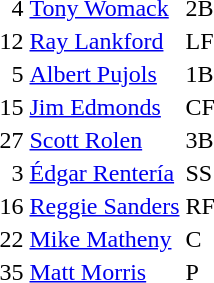<table>
<tr>
<td>  4</td>
<td><a href='#'>Tony Womack</a></td>
<td>2B</td>
</tr>
<tr>
<td>12</td>
<td><a href='#'>Ray Lankford</a></td>
<td>LF</td>
</tr>
<tr>
<td>  5</td>
<td><a href='#'>Albert Pujols</a></td>
<td>1B</td>
</tr>
<tr>
<td>15</td>
<td><a href='#'>Jim Edmonds</a></td>
<td>CF</td>
</tr>
<tr>
<td>27</td>
<td><a href='#'>Scott Rolen</a></td>
<td>3B</td>
</tr>
<tr>
<td>  3</td>
<td><a href='#'>Édgar Rentería</a></td>
<td>SS</td>
</tr>
<tr>
<td>16</td>
<td><a href='#'>Reggie Sanders</a></td>
<td>RF</td>
</tr>
<tr>
<td>22</td>
<td><a href='#'>Mike Matheny</a></td>
<td>C</td>
</tr>
<tr>
<td>35</td>
<td><a href='#'>Matt Morris</a></td>
<td>P</td>
</tr>
<tr>
</tr>
</table>
